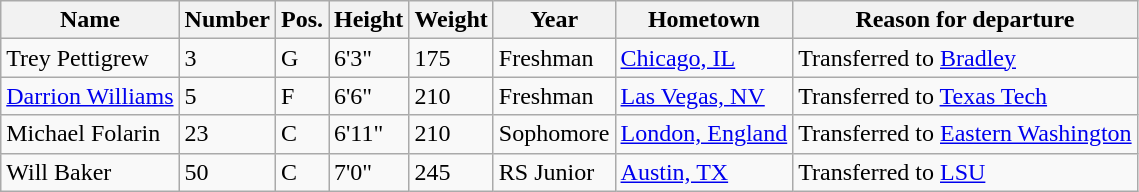<table class="wikitable sortable" border="1">
<tr>
<th>Name</th>
<th>Number</th>
<th>Pos.</th>
<th>Height</th>
<th>Weight</th>
<th>Year</th>
<th>Hometown</th>
<th class="unsortable">Reason for departure</th>
</tr>
<tr>
<td>Trey Pettigrew</td>
<td>3</td>
<td>G</td>
<td>6'3"</td>
<td>175</td>
<td>Freshman</td>
<td><a href='#'>Chicago, IL</a></td>
<td>Transferred to <a href='#'>Bradley</a></td>
</tr>
<tr>
<td><a href='#'>Darrion Williams</a></td>
<td>5</td>
<td>F</td>
<td>6'6"</td>
<td>210</td>
<td>Freshman</td>
<td><a href='#'>Las Vegas, NV</a></td>
<td>Transferred to <a href='#'>Texas Tech</a></td>
</tr>
<tr>
<td>Michael Folarin</td>
<td>23</td>
<td>C</td>
<td>6'11"</td>
<td>210</td>
<td>Sophomore</td>
<td><a href='#'>London, England</a></td>
<td>Transferred to <a href='#'>Eastern Washington</a></td>
</tr>
<tr>
<td>Will Baker</td>
<td>50</td>
<td>C</td>
<td>7'0"</td>
<td>245</td>
<td>RS Junior</td>
<td><a href='#'>Austin, TX</a></td>
<td>Transferred to <a href='#'>LSU</a></td>
</tr>
</table>
